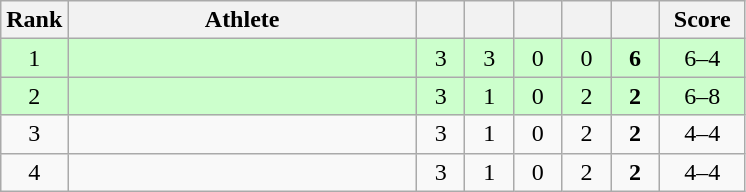<table class="wikitable" style="text-align: center;">
<tr>
<th width=25>Rank</th>
<th width=225>Athlete</th>
<th width=25></th>
<th width=25></th>
<th width=25></th>
<th width=25></th>
<th width=25></th>
<th width=50>Score</th>
</tr>
<tr bgcolor=ccffcc>
<td>1</td>
<td align=left></td>
<td>3</td>
<td>3</td>
<td>0</td>
<td>0</td>
<td><strong>6</strong></td>
<td>6–4</td>
</tr>
<tr bgcolor=ccffcc>
<td>2</td>
<td align=left></td>
<td>3</td>
<td>1</td>
<td>0</td>
<td>2</td>
<td><strong>2</strong></td>
<td>6–8</td>
</tr>
<tr>
<td>3</td>
<td align=left></td>
<td>3</td>
<td>1</td>
<td>0</td>
<td>2</td>
<td><strong>2</strong></td>
<td>4–4</td>
</tr>
<tr>
<td>4</td>
<td align=left></td>
<td>3</td>
<td>1</td>
<td>0</td>
<td>2</td>
<td><strong>2</strong></td>
<td>4–4</td>
</tr>
</table>
